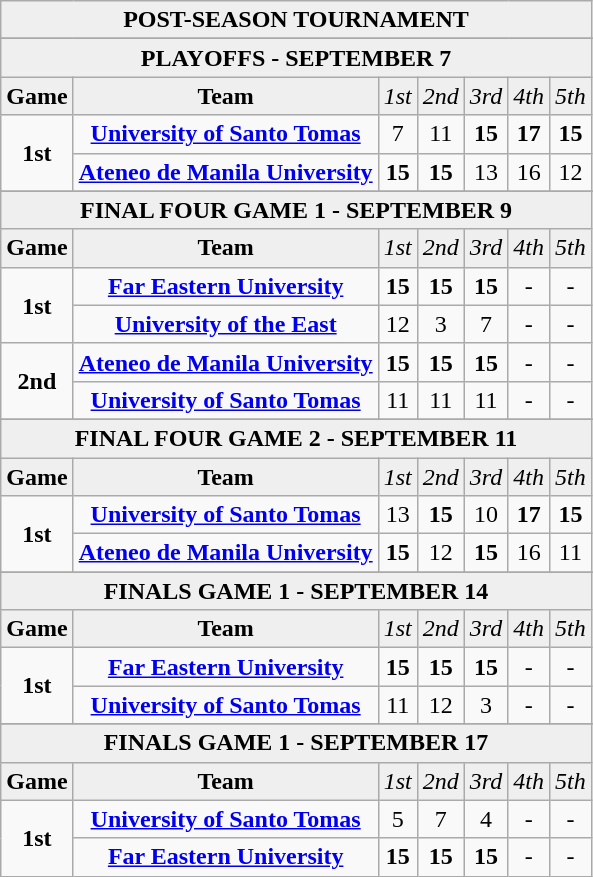<table class="wikitable" style="text-align: center">
<tr bgcolor="#efefef">
<td colspan=18><strong>POST-SEASON TOURNAMENT</strong></td>
</tr>
<tr bgcolor="#efefef">
</tr>
<tr>
</tr>
<tr bgcolor="#efefef">
<td colspan=7><strong>PLAYOFFS - SEPTEMBER 7</strong></td>
</tr>
<tr bgcolor="#efefef">
<td><strong>Game</strong></td>
<td><strong>Team</strong></td>
<td><em>1st</em></td>
<td><em>2nd</em></td>
<td><em>3rd</em></td>
<td><em>4th</em></td>
<td><em>5th</em></td>
</tr>
<tr>
<td rowspan=2><strong>1st</strong></td>
<td><strong> <a href='#'>University of Santo Tomas</a></strong></td>
<td>7</td>
<td>11</td>
<td><strong>15</strong></td>
<td><strong>17</strong></td>
<td><strong>15</strong></td>
</tr>
<tr>
<td><strong> <a href='#'>Ateneo de Manila University</a></strong></td>
<td><strong>15</strong></td>
<td><strong>15</strong></td>
<td>13</td>
<td>16</td>
<td>12</td>
</tr>
<tr>
</tr>
<tr bgcolor="#efefef">
<td colspan=7><strong>FINAL FOUR GAME 1 - SEPTEMBER 9</strong></td>
</tr>
<tr bgcolor="#efefef">
<td><strong>Game</strong></td>
<td><strong>Team</strong></td>
<td><em>1st</em></td>
<td><em>2nd</em></td>
<td><em>3rd</em></td>
<td><em>4th</em></td>
<td><em>5th</em></td>
</tr>
<tr>
<td rowspan=2><strong>1st</strong></td>
<td><strong> <a href='#'>Far Eastern University</a></strong></td>
<td><strong>15</strong></td>
<td><strong>15</strong></td>
<td><strong>15</strong></td>
<td>-</td>
<td>-</td>
</tr>
<tr>
<td><strong> <a href='#'>University of the East</a></strong></td>
<td>12</td>
<td>3</td>
<td>7</td>
<td>-</td>
<td>-</td>
</tr>
<tr>
<td rowspan=2><strong>2nd</strong></td>
<td><strong> <a href='#'>Ateneo de Manila University</a></strong></td>
<td><strong>15</strong></td>
<td><strong>15</strong></td>
<td><strong>15</strong></td>
<td>-</td>
<td>-</td>
</tr>
<tr>
<td><strong> <a href='#'>University of Santo Tomas</a></strong></td>
<td>11</td>
<td>11</td>
<td>11</td>
<td>-</td>
<td>-</td>
</tr>
<tr>
</tr>
<tr bgcolor="#efefef">
<td colspan=7><strong>FINAL FOUR GAME 2 - SEPTEMBER 11</strong></td>
</tr>
<tr bgcolor="#efefef">
<td><strong>Game</strong></td>
<td><strong>Team</strong></td>
<td><em>1st</em></td>
<td><em>2nd</em></td>
<td><em>3rd</em></td>
<td><em>4th</em></td>
<td><em>5th</em></td>
</tr>
<tr>
<td rowspan=2><strong>1st</strong></td>
<td><strong> <a href='#'>University of Santo Tomas</a></strong></td>
<td>13</td>
<td><strong>15</strong></td>
<td>10</td>
<td><strong>17</strong></td>
<td><strong>15</strong></td>
</tr>
<tr>
<td><strong> <a href='#'>Ateneo de Manila University</a></strong></td>
<td><strong>15</strong></td>
<td>12</td>
<td><strong>15</strong></td>
<td>16</td>
<td>11</td>
</tr>
<tr>
</tr>
<tr bgcolor="#efefef">
<td colspan=7><strong>FINALS GAME 1 - SEPTEMBER 14</strong></td>
</tr>
<tr bgcolor="#efefef">
<td><strong>Game</strong></td>
<td><strong>Team</strong></td>
<td><em>1st</em></td>
<td><em>2nd</em></td>
<td><em>3rd</em></td>
<td><em>4th</em></td>
<td><em>5th</em></td>
</tr>
<tr>
<td rowspan=2><strong>1st</strong></td>
<td><strong> <a href='#'>Far Eastern University</a></strong></td>
<td><strong>15</strong></td>
<td><strong>15</strong></td>
<td><strong>15</strong></td>
<td>-</td>
<td>-</td>
</tr>
<tr>
<td><strong> <a href='#'>University of Santo Tomas</a></strong></td>
<td>11</td>
<td>12</td>
<td>3</td>
<td>-</td>
<td>-</td>
</tr>
<tr>
</tr>
<tr bgcolor="#efefef">
<td colspan=7><strong>FINALS GAME 1 - SEPTEMBER 17</strong></td>
</tr>
<tr bgcolor="#efefef">
<td><strong>Game</strong></td>
<td><strong>Team</strong></td>
<td><em>1st</em></td>
<td><em>2nd</em></td>
<td><em>3rd</em></td>
<td><em>4th</em></td>
<td><em>5th</em></td>
</tr>
<tr>
<td rowspan=2><strong>1st</strong></td>
<td><strong> <a href='#'>University of Santo Tomas</a></strong></td>
<td>5</td>
<td>7</td>
<td>4</td>
<td>-</td>
<td>-</td>
</tr>
<tr>
<td><strong> <a href='#'>Far Eastern University</a></strong></td>
<td><strong>15</strong></td>
<td><strong>15</strong></td>
<td><strong>15</strong></td>
<td>-</td>
<td>-</td>
</tr>
</table>
